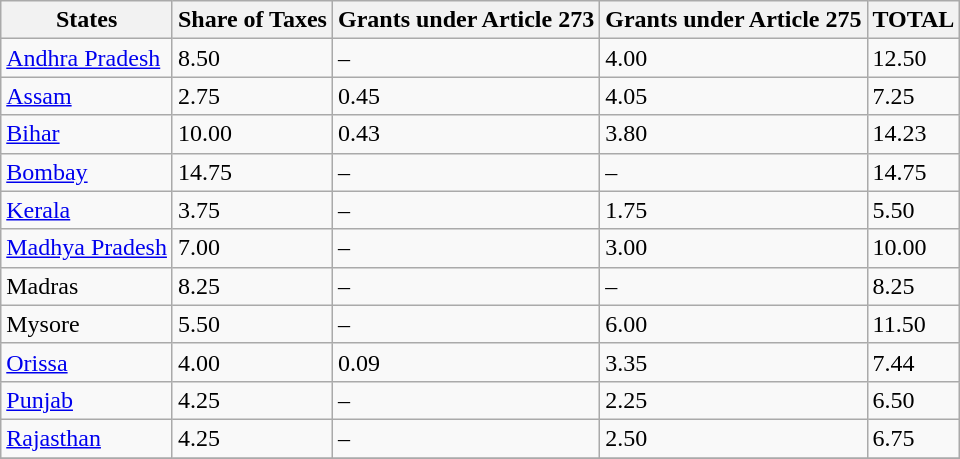<table class="wikitable">
<tr>
<th>States</th>
<th>Share of Taxes</th>
<th>Grants under Article 273</th>
<th>Grants under Article 275</th>
<th>TOTAL</th>
</tr>
<tr>
<td><a href='#'>Andhra Pradesh</a></td>
<td>8.50</td>
<td>–</td>
<td>4.00</td>
<td>12.50</td>
</tr>
<tr>
<td><a href='#'>Assam</a></td>
<td>2.75</td>
<td>0.45</td>
<td>4.05</td>
<td>7.25</td>
</tr>
<tr>
<td><a href='#'>Bihar</a></td>
<td>10.00</td>
<td>0.43</td>
<td>3.80</td>
<td>14.23</td>
</tr>
<tr>
<td><a href='#'>Bombay</a></td>
<td>14.75</td>
<td>–</td>
<td>–</td>
<td>14.75</td>
</tr>
<tr>
<td><a href='#'>Kerala</a></td>
<td>3.75</td>
<td>–</td>
<td>1.75</td>
<td>5.50</td>
</tr>
<tr>
<td><a href='#'>Madhya Pradesh</a></td>
<td>7.00</td>
<td>–</td>
<td>3.00</td>
<td>10.00</td>
</tr>
<tr>
<td>Madras</td>
<td>8.25</td>
<td>–</td>
<td>–</td>
<td>8.25</td>
</tr>
<tr>
<td>Mysore</td>
<td>5.50</td>
<td>–</td>
<td>6.00</td>
<td>11.50</td>
</tr>
<tr>
<td><a href='#'>Orissa</a></td>
<td>4.00</td>
<td>0.09</td>
<td>3.35</td>
<td>7.44</td>
</tr>
<tr>
<td><a href='#'>Punjab</a></td>
<td>4.25</td>
<td>–</td>
<td>2.25</td>
<td>6.50</td>
</tr>
<tr>
<td><a href='#'>Rajasthan</a></td>
<td>4.25</td>
<td>–</td>
<td>2.50</td>
<td>6.75</td>
</tr>
<tr>
</tr>
</table>
